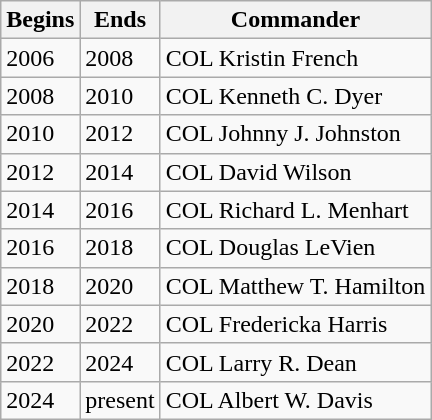<table class="wikitable">
<tr>
<th>Begins</th>
<th>Ends</th>
<th>Commander</th>
</tr>
<tr>
<td>2006</td>
<td>2008</td>
<td>COL Kristin French</td>
</tr>
<tr>
<td>2008</td>
<td>2010</td>
<td>COL Kenneth C. Dyer</td>
</tr>
<tr>
<td>2010</td>
<td>2012</td>
<td>COL Johnny J. Johnston</td>
</tr>
<tr>
<td>2012</td>
<td>2014</td>
<td>COL David Wilson</td>
</tr>
<tr>
<td>2014</td>
<td>2016</td>
<td>COL Richard L. Menhart</td>
</tr>
<tr>
<td>2016</td>
<td>2018</td>
<td>COL Douglas LeVien</td>
</tr>
<tr>
<td>2018</td>
<td>2020</td>
<td>COL Matthew T. Hamilton</td>
</tr>
<tr>
<td>2020</td>
<td>2022</td>
<td>COL Fredericka Harris</td>
</tr>
<tr>
<td>2022</td>
<td>2024</td>
<td>COL Larry R. Dean</td>
</tr>
<tr>
<td>2024</td>
<td>present</td>
<td>COL Albert W. Davis</td>
</tr>
</table>
